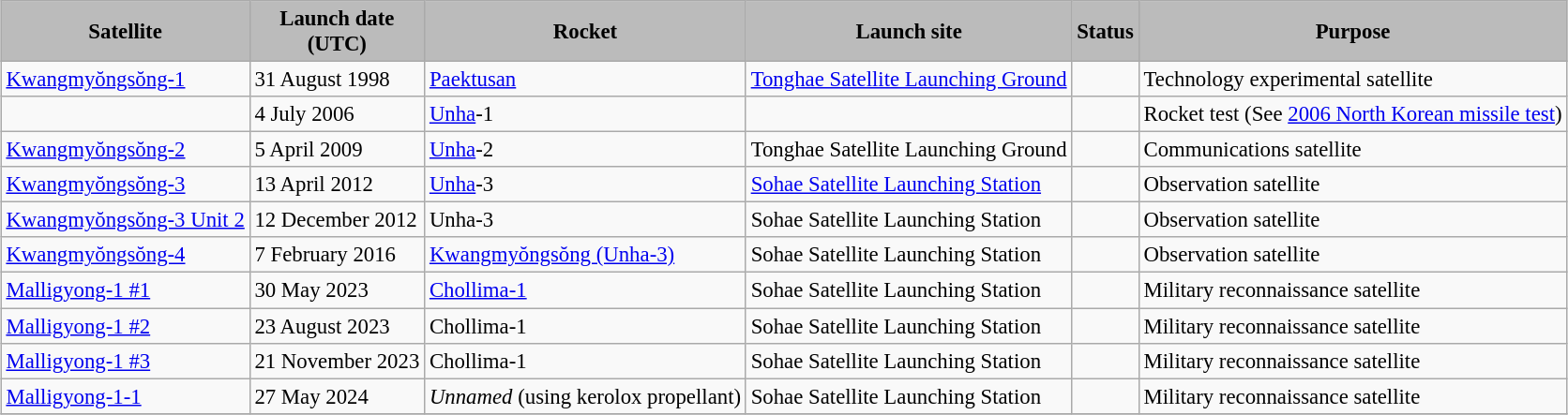<table class="wikitable sortable" style="margin: 1em auto 1em auto; font-size:95%;">
<tr>
<th style="text-align:center; background:#BBB"><strong>Satellite</strong></th>
<th style="text-align:center; background:#BBB"><strong>Launch date <br>(UTC)</strong></th>
<th style="text-align:center; background:#BBB"><strong>Rocket</strong></th>
<th style="text-align:center; background:#BBB"><strong>Launch site</strong></th>
<th style="text-align:center; background:#BBB"><strong>Status</strong></th>
<th style="text-align:center; background:#BBB"><strong>Purpose</strong></th>
</tr>
<tr>
<td><a href='#'>Kwangmyŏngsŏng-1</a></td>
<td>31 August 1998</td>
<td><a href='#'>Paektusan</a></td>
<td><a href='#'>Tonghae Satellite Launching Ground</a></td>
<td></td>
<td>Technology experimental satellite</td>
</tr>
<tr>
<td></td>
<td>4 July 2006</td>
<td><a href='#'>Unha</a>-1</td>
<td></td>
<td></td>
<td>Rocket test (See <a href='#'>2006 North Korean missile test</a>)</td>
</tr>
<tr>
<td><a href='#'>Kwangmyŏngsŏng-2</a></td>
<td>5 April 2009</td>
<td><a href='#'>Unha</a>-2</td>
<td>Tonghae Satellite Launching Ground</td>
<td></td>
<td>Communications satellite</td>
</tr>
<tr>
<td><a href='#'>Kwangmyŏngsŏng-3</a></td>
<td>13 April 2012</td>
<td><a href='#'>Unha</a>-3</td>
<td><a href='#'>Sohae Satellite Launching Station</a></td>
<td></td>
<td>Observation satellite</td>
</tr>
<tr>
<td><a href='#'>Kwangmyŏngsŏng-3 Unit 2</a></td>
<td>12 December 2012</td>
<td>Unha-3</td>
<td>Sohae Satellite Launching Station</td>
<td></td>
<td>Observation satellite</td>
</tr>
<tr>
<td><a href='#'>Kwangmyŏngsŏng-4</a></td>
<td>7 February 2016</td>
<td><a href='#'>Kwangmyŏngsŏng (Unha-3)</a></td>
<td>Sohae Satellite Launching Station</td>
<td></td>
<td>Observation satellite</td>
</tr>
<tr>
<td><a href='#'>Malligyong-1 #1</a></td>
<td>30 May 2023</td>
<td><a href='#'>Chollima-1</a></td>
<td>Sohae Satellite Launching Station</td>
<td></td>
<td>Military reconnaissance satellite</td>
</tr>
<tr>
<td><a href='#'>Malligyong-1 #2</a></td>
<td>23 August 2023</td>
<td>Chollima-1</td>
<td>Sohae Satellite Launching Station</td>
<td></td>
<td>Military reconnaissance satellite</td>
</tr>
<tr>
<td><a href='#'>Malligyong-1 #3</a></td>
<td>21 November 2023</td>
<td>Chollima-1</td>
<td>Sohae Satellite Launching Station</td>
<td></td>
<td>Military reconnaissance satellite</td>
</tr>
<tr>
<td><a href='#'>Malligyong-1-1</a></td>
<td>27 May 2024</td>
<td><em>Unnamed</em> (using kerolox propellant)</td>
<td>Sohae Satellite Launching Station</td>
<td></td>
<td>Military reconnaissance satellite</td>
</tr>
<tr>
</tr>
</table>
